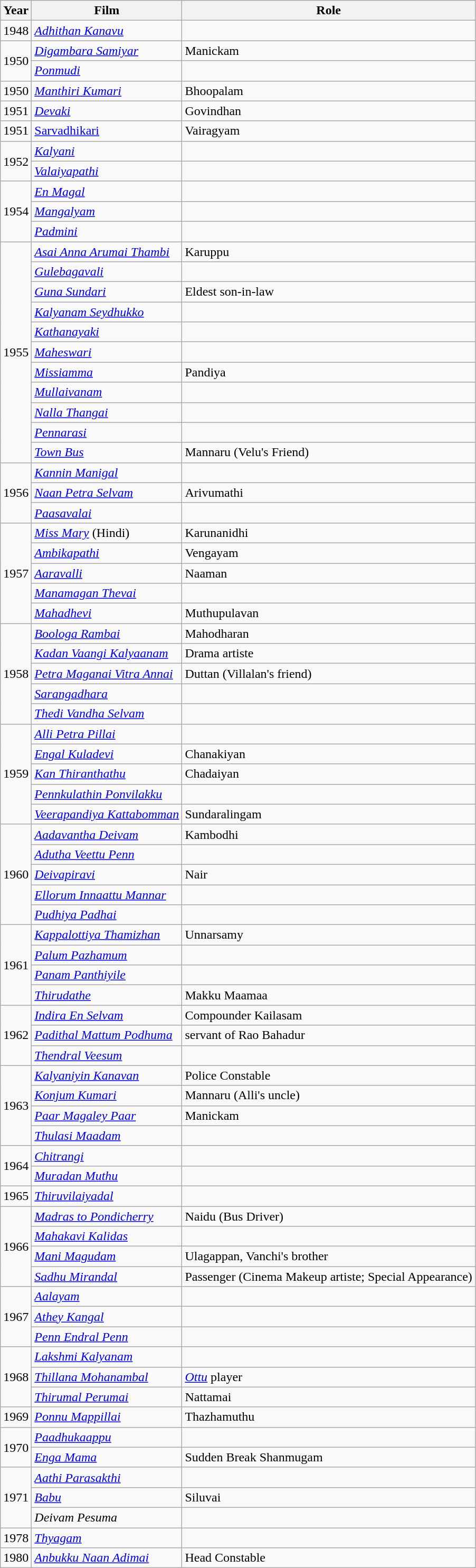<table class="wikitable">
<tr>
<th>Year</th>
<th>Film</th>
<th>Role</th>
</tr>
<tr>
<td>1948</td>
<td><em><a href='#'>Adhithan Kanavu</a></em></td>
<td></td>
</tr>
<tr>
<td rowspan=2>1950</td>
<td><em><a href='#'>Digambara Samiyar</a></em></td>
<td>Manickam</td>
</tr>
<tr>
<td><em><a href='#'>Ponmudi</a></em></td>
<td></td>
</tr>
<tr>
<td>1950</td>
<td><em><a href='#'>Manthiri Kumari</a></em></td>
<td>Bhoopalam</td>
</tr>
<tr>
<td>1951</td>
<td><em><a href='#'>Devaki</a></em></td>
<td>Govindhan</td>
</tr>
<tr>
<td>1951</td>
<td><a href='#'>Sarvadhikari</a></td>
<td>Vairagyam</td>
</tr>
<tr>
<td rowspan=2>1952</td>
<td><em><a href='#'>Kalyani</a></em></td>
<td></td>
</tr>
<tr>
<td><em><a href='#'>Valaiyapathi</a></em></td>
<td></td>
</tr>
<tr>
<td rowspan=3>1954</td>
<td><em><a href='#'>En Magal</a></em></td>
<td></td>
</tr>
<tr>
<td><em><a href='#'>Mangalyam</a></em></td>
<td></td>
</tr>
<tr>
<td><em><a href='#'>Padmini</a></em></td>
<td></td>
</tr>
<tr>
<td rowspan=11>1955</td>
<td><em><a href='#'>Asai Anna Arumai Thambi</a></em></td>
<td>Karuppu</td>
</tr>
<tr>
<td><em><a href='#'>Gulebagavali</a></em></td>
<td></td>
</tr>
<tr>
<td><em><a href='#'>Guna Sundari</a></em></td>
<td>Eldest son-in-law</td>
</tr>
<tr>
<td><em><a href='#'>Kalyanam Seydhukko</a></em></td>
<td></td>
</tr>
<tr>
<td><em><a href='#'>Kathanayaki</a></em></td>
<td></td>
</tr>
<tr>
<td><em><a href='#'>Maheswari</a></em></td>
<td></td>
</tr>
<tr>
<td><em><a href='#'>Missiamma</a></em></td>
<td>Pandiya</td>
</tr>
<tr>
<td><em><a href='#'>Mullaivanam</a></em></td>
<td></td>
</tr>
<tr>
<td><em><a href='#'>Nalla Thangai</a></em></td>
<td></td>
</tr>
<tr>
<td><em><a href='#'>Pennarasi</a></em></td>
<td></td>
</tr>
<tr>
<td><em><a href='#'>Town Bus</a></em></td>
<td>Mannaru (Velu's Friend)</td>
</tr>
<tr>
<td rowspan=3>1956</td>
<td><em><a href='#'>Kannin Manigal</a></em></td>
<td></td>
</tr>
<tr>
<td><em><a href='#'>Naan Petra Selvam</a></em></td>
<td>Arivumathi</td>
</tr>
<tr>
<td><em><a href='#'>Paasavalai</a></em></td>
<td></td>
</tr>
<tr>
<td rowspan=5>1957</td>
<td><em><a href='#'>Miss Mary</a></em> (Hindi)</td>
<td>Karunanidhi</td>
</tr>
<tr>
<td><em><a href='#'>Ambikapathi</a></em></td>
<td>Vengayam</td>
</tr>
<tr>
<td><em><a href='#'>Aaravalli</a></em></td>
<td>Naaman</td>
</tr>
<tr>
<td><em><a href='#'>Manamagan Thevai</a></em></td>
<td></td>
</tr>
<tr>
<td><em><a href='#'>Mahadhevi</a></em></td>
<td>Muthupulavan</td>
</tr>
<tr>
<td rowspan=5>1958</td>
<td><em><a href='#'>Boologa Rambai</a></em></td>
<td>Mahodharan</td>
</tr>
<tr>
<td><em><a href='#'>Kadan Vaangi Kalyaanam</a></em></td>
<td>Drama artiste</td>
</tr>
<tr>
<td><em><a href='#'>Petra Maganai Vitra Annai</a></em></td>
<td>Duttan (Villalan's friend)</td>
</tr>
<tr>
<td><em><a href='#'>Sarangadhara</a></em></td>
<td></td>
</tr>
<tr>
<td><em><a href='#'>Thedi Vandha Selvam</a></em></td>
<td></td>
</tr>
<tr>
<td rowspan=5>1959</td>
<td><em><a href='#'>Alli Petra Pillai</a></em></td>
<td></td>
</tr>
<tr>
<td><em><a href='#'>Engal Kuladevi</a></em></td>
<td>Chanakiyan</td>
</tr>
<tr>
<td><em><a href='#'>Kan Thiranthathu</a></em></td>
<td>Chadaiyan</td>
</tr>
<tr>
<td><em><a href='#'>Pennkulathin Ponvilakku</a></em></td>
<td></td>
</tr>
<tr>
<td><em><a href='#'>Veerapandiya Kattabomman</a></em></td>
<td>Sundaralingam</td>
</tr>
<tr>
<td rowspan=5>1960</td>
<td><em><a href='#'>Aadavantha Deivam</a></em></td>
<td>Kambodhi</td>
</tr>
<tr>
<td><em><a href='#'>Adutha Veettu Penn</a></em></td>
<td></td>
</tr>
<tr>
<td><em><a href='#'>Deivapiravi</a></em></td>
<td>Nair</td>
</tr>
<tr>
<td><em><a href='#'>Ellorum Innaattu Mannar</a></em></td>
<td></td>
</tr>
<tr>
<td><em><a href='#'>Pudhiya Padhai</a></em></td>
<td></td>
</tr>
<tr>
<td rowspan=4>1961</td>
<td><em><a href='#'>Kappalottiya Thamizhan</a></em></td>
<td>Unnarsamy</td>
</tr>
<tr>
<td><em><a href='#'>Palum Pazhamum</a></em></td>
<td></td>
</tr>
<tr>
<td><em><a href='#'>Panam Panthiyile</a></em></td>
<td></td>
</tr>
<tr>
<td><em><a href='#'>Thirudathe</a></em></td>
<td>Makku Maamaa</td>
</tr>
<tr>
<td rowspan=3>1962</td>
<td><em><a href='#'>Indira En Selvam</a></em></td>
<td>Compounder Kailasam</td>
</tr>
<tr>
<td><em><a href='#'>Padithal Mattum Podhuma</a></em></td>
<td>servant of Rao Bahadur</td>
</tr>
<tr>
<td><em><a href='#'>Thendral Veesum</a></em></td>
<td></td>
</tr>
<tr>
<td rowspan=4>1963</td>
<td><em><a href='#'>Kalyaniyin Kanavan</a></em></td>
<td>Police Constable</td>
</tr>
<tr>
<td><em><a href='#'>Konjum Kumari</a></em></td>
<td>Mannaru (Alli's uncle)</td>
</tr>
<tr>
<td><em><a href='#'>Paar Magaley Paar</a></em></td>
<td>Manickam</td>
</tr>
<tr>
<td><em><a href='#'>Thulasi Maadam</a></em></td>
<td></td>
</tr>
<tr>
<td rowspan=2>1964</td>
<td><em><a href='#'>Chitrangi</a></em></td>
<td></td>
</tr>
<tr>
<td><em><a href='#'>Muradan Muthu</a></em></td>
<td></td>
</tr>
<tr>
<td rowspan=1>1965</td>
<td><em><a href='#'>Thiruvilaiyadal</a></em></td>
<td></td>
</tr>
<tr>
<td rowspan=4>1966</td>
<td><em><a href='#'>Madras to Pondicherry</a></em></td>
<td>Naidu (Bus Driver)</td>
</tr>
<tr>
<td><em><a href='#'>Mahakavi Kalidas</a></em></td>
<td></td>
</tr>
<tr>
<td><em><a href='#'>Mani Magudam</a></em></td>
<td>Ulagappan, Vanchi's brother</td>
</tr>
<tr>
<td><em><a href='#'>Sadhu Mirandal</a></em></td>
<td>Passenger (Cinema Makeup artiste; Special Appearance)</td>
</tr>
<tr>
<td rowspan=3>1967</td>
<td><em><a href='#'>Aalayam</a></em></td>
<td></td>
</tr>
<tr>
<td><em><a href='#'>Athey Kangal</a></em></td>
<td></td>
</tr>
<tr>
<td><em><a href='#'>Penn Endral Penn</a></em></td>
<td></td>
</tr>
<tr>
<td rowspan=3>1968</td>
<td><em><a href='#'>Lakshmi Kalyanam</a></em></td>
<td></td>
</tr>
<tr>
<td><em><a href='#'>Thillana Mohanambal</a></em></td>
<td><em><a href='#'>Ottu</a></em> player</td>
</tr>
<tr>
<td><em><a href='#'>Thirumal Perumai</a></em></td>
<td>Nattamai</td>
</tr>
<tr>
<td rowspan=1>1969</td>
<td><em><a href='#'>Ponnu Mappillai </a></em></td>
<td>Thazhamuthu</td>
</tr>
<tr>
<td rowspan=2>1970</td>
<td><em><a href='#'>Paadhukaappu</a></em></td>
<td></td>
</tr>
<tr>
<td><em><a href='#'>Enga Mama</a></em></td>
<td>Sudden Break Shanmugam</td>
</tr>
<tr>
<td rowspan=3>1971</td>
<td><em><a href='#'>Aathi Parasakthi</a></em></td>
<td></td>
</tr>
<tr>
<td><em><a href='#'>Babu</a></em></td>
<td>Siluvai</td>
</tr>
<tr>
<td><em>Deivam Pesuma</em></td>
<td></td>
</tr>
<tr>
<td>1978</td>
<td><em><a href='#'>Thyagam</a></em></td>
<td></td>
</tr>
<tr>
<td>1980</td>
<td><em><a href='#'>Anbukku Naan Adimai</a></em></td>
<td>Head Constable</td>
</tr>
</table>
